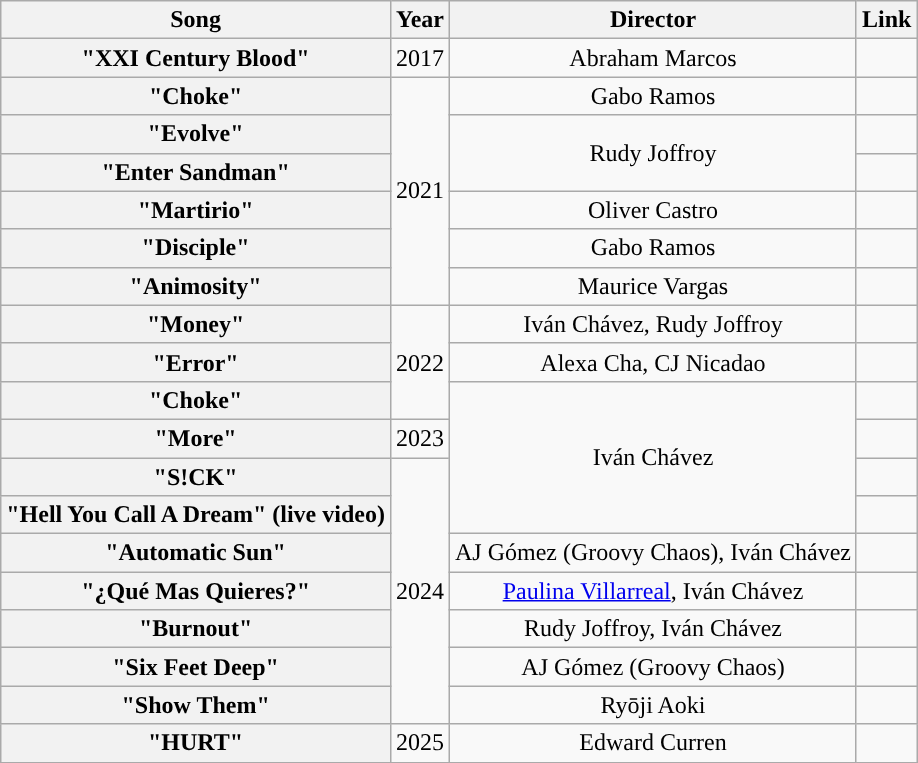<table class="wikitable plainrowheaders">
<tr>
<th scope="col">Song</th>
<th scope="col">Year</th>
<th scope="col">Director</th>
<th scope="col">Link</th>
</tr>
<tr>
<th scope="row">"XXI Century Blood"</th>
<td>2017</td>
<td align="center">Abraham Marcos</td>
<td></td>
</tr>
<tr>
<th scope="row">"Choke"</th>
<td rowspan="6">2021</td>
<td align="center">Gabo Ramos</td>
<td></td>
</tr>
<tr>
<th scope="row">"Evolve"</th>
<td rowspan="2" align="center">Rudy Joffroy</td>
<td></td>
</tr>
<tr>
<th scope="row">"Enter Sandman"</th>
<td></td>
</tr>
<tr>
<th scope="row">"Martirio"</th>
<td align="center">Oliver Castro</td>
<td></td>
</tr>
<tr>
<th scope="row">"Disciple"</th>
<td align="center">Gabo Ramos</td>
<td></td>
</tr>
<tr>
<th scope="row">"Animosity"</th>
<td align="center">Maurice Vargas</td>
<td></td>
</tr>
<tr>
<th scope="row">"Money"</th>
<td rowspan="3">2022</td>
<td align="center">Iván Chávez, Rudy Joffroy</td>
<td></td>
</tr>
<tr>
<th scope="row">"Error"</th>
<td align="center">Alexa Cha, CJ Nicadao</td>
<td></td>
</tr>
<tr>
<th scope="row">"Choke"<br> </th>
<td rowspan="4" align="center">Iván Chávez</td>
<td></td>
</tr>
<tr>
<th scope="row">"More"</th>
<td>2023</td>
<td></td>
</tr>
<tr>
<th scope="row">"S!CK"</th>
<td rowspan="7">2024</td>
<td></td>
</tr>
<tr>
<th scope="row">"Hell You Call A Dream" (live video)</th>
<td></td>
</tr>
<tr>
<th scope="row">"Automatic Sun"</th>
<td align="center">AJ Gómez (Groovy Chaos), Iván Chávez</td>
<td></td>
</tr>
<tr>
<th scope="row">"¿Qué Mas Quieres?"</th>
<td align="center"><a href='#'>Paulina Villarreal</a>, Iván Chávez</td>
<td></td>
</tr>
<tr>
<th scope="row">"Burnout"</th>
<td align="center">Rudy Joffroy, Iván Chávez</td>
<td></td>
</tr>
<tr>
<th scope="row">"Six Feet Deep"</th>
<td align="center">AJ Gómez (Groovy Chaos)</td>
<td></td>
</tr>
<tr>
<th scope="row">"Show Them" </th>
<td align="center">Ryōji Aoki</td>
<td></td>
</tr>
<tr>
<th scope="row">"HURT" </th>
<td>2025</td>
<td align="center">Edward Curren</td>
<td></td>
</tr>
<tr>
</tr>
</table>
